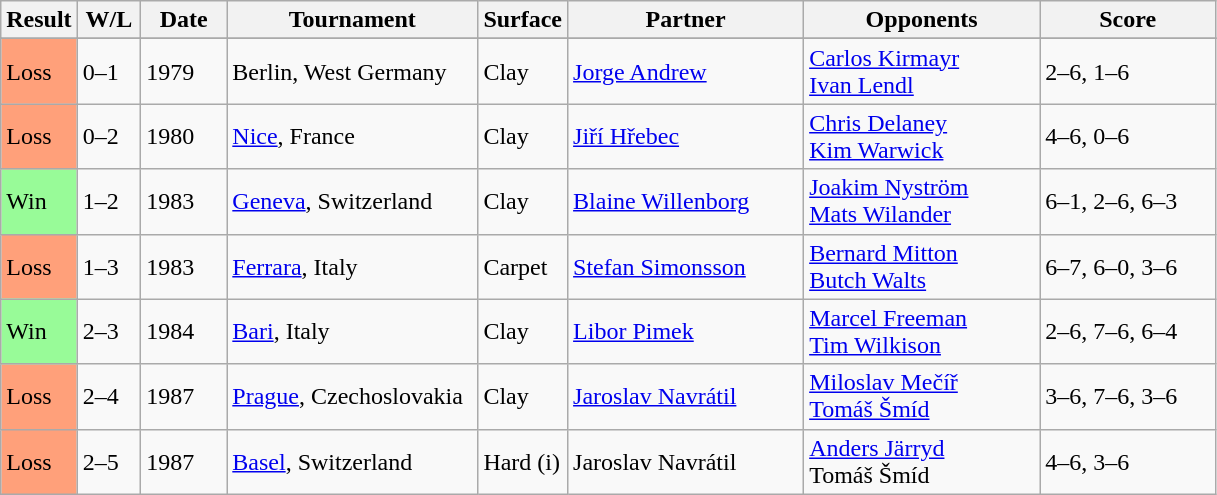<table class="sortable wikitable">
<tr>
<th style="width:40px">Result</th>
<th style="width:35px" class="unsortable">W/L</th>
<th style="width:50px">Date</th>
<th style="width:160px">Tournament</th>
<th style="width:50px">Surface</th>
<th style="width:150px">Partner</th>
<th style="width:150px">Opponents</th>
<th style="width:110px" class="unsortable">Score</th>
</tr>
<tr>
</tr>
<tr>
<td style="background:#ffa07a;">Loss</td>
<td>0–1</td>
<td>1979</td>
<td>Berlin, West Germany</td>
<td>Clay</td>
<td> <a href='#'>Jorge Andrew</a></td>
<td> <a href='#'>Carlos Kirmayr</a> <br>  <a href='#'>Ivan Lendl</a></td>
<td>2–6, 1–6</td>
</tr>
<tr>
<td style="background:#ffa07a;">Loss</td>
<td>0–2</td>
<td>1980</td>
<td><a href='#'>Nice</a>, France</td>
<td>Clay</td>
<td> <a href='#'>Jiří Hřebec</a></td>
<td> <a href='#'>Chris Delaney</a> <br>  <a href='#'>Kim Warwick</a></td>
<td>4–6, 0–6</td>
</tr>
<tr>
<td style="background:#98fb98;">Win</td>
<td>1–2</td>
<td>1983</td>
<td><a href='#'>Geneva</a>, Switzerland</td>
<td>Clay</td>
<td> <a href='#'>Blaine Willenborg</a></td>
<td> <a href='#'>Joakim Nyström</a> <br>  <a href='#'>Mats Wilander</a></td>
<td>6–1, 2–6, 6–3</td>
</tr>
<tr>
<td style="background:#ffa07a;">Loss</td>
<td>1–3</td>
<td>1983</td>
<td><a href='#'>Ferrara</a>, Italy</td>
<td>Carpet</td>
<td> <a href='#'>Stefan Simonsson</a></td>
<td> <a href='#'>Bernard Mitton</a> <br>  <a href='#'>Butch Walts</a></td>
<td>6–7, 6–0, 3–6</td>
</tr>
<tr>
<td style="background:#98fb98;">Win</td>
<td>2–3</td>
<td>1984</td>
<td><a href='#'>Bari</a>, Italy</td>
<td>Clay</td>
<td> <a href='#'>Libor Pimek</a></td>
<td> <a href='#'>Marcel Freeman</a> <br>  <a href='#'>Tim Wilkison</a></td>
<td>2–6, 7–6, 6–4</td>
</tr>
<tr>
<td style="background:#ffa07a;">Loss</td>
<td>2–4</td>
<td>1987</td>
<td><a href='#'>Prague</a>, Czechoslovakia</td>
<td>Clay</td>
<td> <a href='#'>Jaroslav Navrátil</a></td>
<td> <a href='#'>Miloslav Mečíř</a> <br>  <a href='#'>Tomáš Šmíd</a></td>
<td>3–6, 7–6, 3–6</td>
</tr>
<tr>
<td style="background:#ffa07a;">Loss</td>
<td>2–5</td>
<td>1987</td>
<td><a href='#'>Basel</a>, Switzerland</td>
<td>Hard (i)</td>
<td> Jaroslav Navrátil</td>
<td> <a href='#'>Anders Järryd</a> <br>  Tomáš Šmíd</td>
<td>4–6, 3–6</td>
</tr>
</table>
